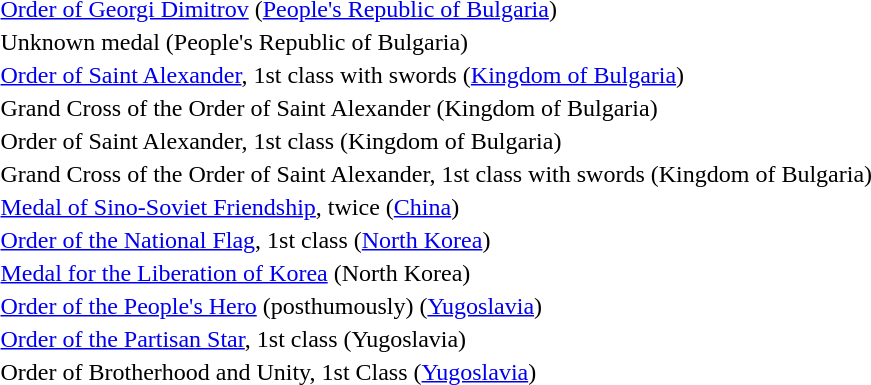<table>
<tr>
<td></td>
<td><a href='#'>Order of Georgi Dimitrov</a> (<a href='#'>People's Republic of Bulgaria</a>)</td>
</tr>
<tr>
<td></td>
<td>Unknown medal (People's Republic of Bulgaria)</td>
</tr>
<tr>
<td></td>
<td><a href='#'>Order of Saint Alexander</a>, 1st class with swords (<a href='#'>Kingdom of Bulgaria</a>)</td>
</tr>
<tr>
<td></td>
<td>Grand Cross of the Order of Saint Alexander (Kingdom of Bulgaria)</td>
</tr>
<tr>
<td></td>
<td>Order of Saint Alexander, 1st class (Kingdom of Bulgaria)</td>
</tr>
<tr>
<td></td>
<td>Grand Cross of the Order of Saint Alexander, 1st class with swords (Kingdom of Bulgaria)</td>
</tr>
<tr>
<td></td>
<td><a href='#'>Medal of Sino-Soviet Friendship</a>, twice (<a href='#'>China</a>)</td>
</tr>
<tr>
<td></td>
<td><a href='#'>Order of the National Flag</a>, 1st class (<a href='#'>North Korea</a>)</td>
</tr>
<tr>
<td></td>
<td><a href='#'>Medal for the Liberation of Korea</a> (North Korea)</td>
</tr>
<tr>
<td></td>
<td><a href='#'>Order of the People's Hero</a> (posthumously) (<a href='#'>Yugoslavia</a>)</td>
</tr>
<tr>
<td></td>
<td><a href='#'>Order of the Partisan Star</a>, 1st class (Yugoslavia)</td>
</tr>
<tr>
<td></td>
<td>Order of Brotherhood and Unity, 1st Class (<a href='#'>Yugoslavia</a>)</td>
</tr>
<tr>
</tr>
</table>
